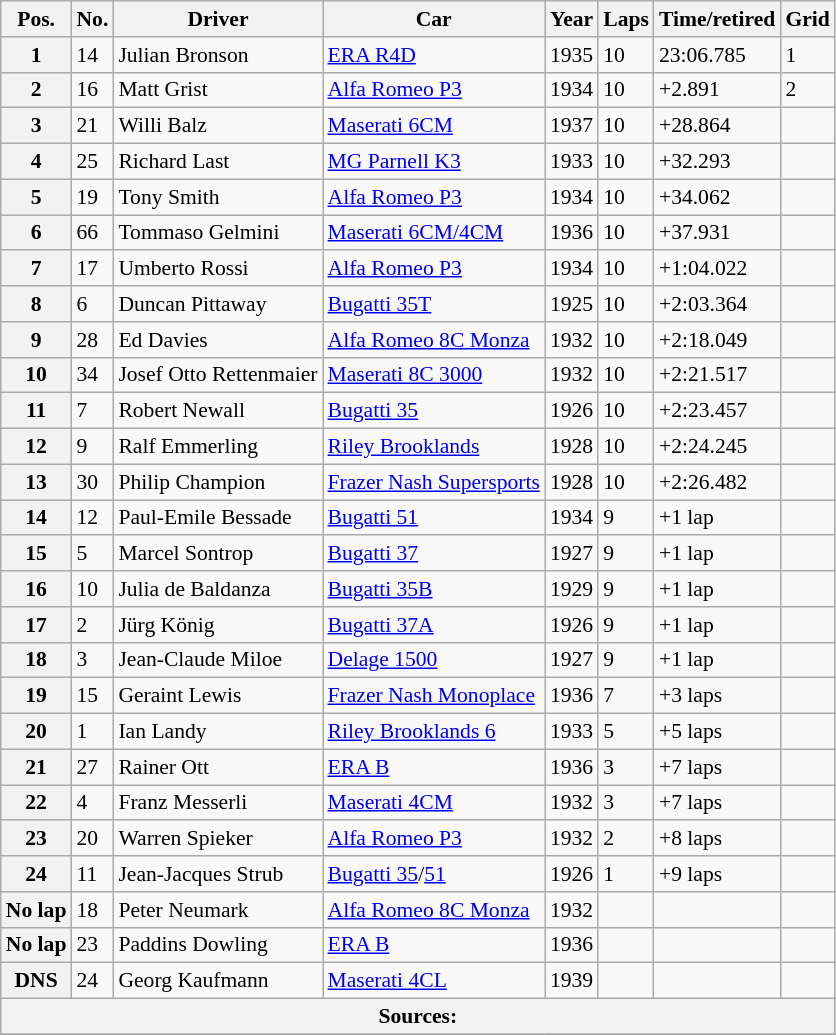<table class="wikitable" style="font-size:90%">
<tr>
<th>Pos.</th>
<th>No.</th>
<th>Driver</th>
<th>Car</th>
<th>Year</th>
<th>Laps</th>
<th>Time/retired</th>
<th>Grid</th>
</tr>
<tr>
<th>1</th>
<td>14</td>
<td> Julian Bronson</td>
<td><a href='#'>ERA R4D</a></td>
<td>1935</td>
<td>10</td>
<td>23:06.785</td>
<td>1</td>
</tr>
<tr>
<th>2</th>
<td>16</td>
<td> Matt Grist</td>
<td><a href='#'>Alfa Romeo P3</a></td>
<td>1934</td>
<td>10</td>
<td>+2.891</td>
<td>2</td>
</tr>
<tr>
<th>3</th>
<td>21</td>
<td> Willi Balz</td>
<td><a href='#'>Maserati 6CM</a></td>
<td>1937</td>
<td>10</td>
<td>+28.864</td>
<td></td>
</tr>
<tr>
<th>4</th>
<td>25</td>
<td> Richard Last</td>
<td><a href='#'>MG Parnell K3</a></td>
<td>1933</td>
<td>10</td>
<td>+32.293</td>
<td></td>
</tr>
<tr>
<th>5</th>
<td>19</td>
<td> Tony Smith</td>
<td><a href='#'>Alfa Romeo P3</a></td>
<td>1934</td>
<td>10</td>
<td>+34.062</td>
<td></td>
</tr>
<tr>
<th>6</th>
<td>66</td>
<td> Tommaso Gelmini</td>
<td><a href='#'>Maserati 6CM/4CM</a></td>
<td>1936</td>
<td>10</td>
<td>+37.931</td>
<td></td>
</tr>
<tr>
<th>7</th>
<td>17</td>
<td> Umberto Rossi</td>
<td><a href='#'>Alfa Romeo P3</a></td>
<td>1934</td>
<td>10</td>
<td>+1:04.022</td>
<td></td>
</tr>
<tr>
<th>8</th>
<td>6</td>
<td> Duncan Pittaway</td>
<td><a href='#'>Bugatti 35T</a></td>
<td>1925</td>
<td>10</td>
<td>+2:03.364</td>
<td></td>
</tr>
<tr>
<th>9</th>
<td>28</td>
<td> Ed Davies</td>
<td><a href='#'>Alfa Romeo 8C Monza</a></td>
<td>1932</td>
<td>10</td>
<td>+2:18.049</td>
<td></td>
</tr>
<tr>
<th>10</th>
<td>34</td>
<td> Josef Otto Rettenmaier</td>
<td><a href='#'>Maserati 8C 3000</a></td>
<td>1932</td>
<td>10</td>
<td>+2:21.517</td>
<td></td>
</tr>
<tr>
<th>11</th>
<td>7</td>
<td> Robert Newall</td>
<td><a href='#'>Bugatti 35</a></td>
<td>1926</td>
<td>10</td>
<td>+2:23.457</td>
<td></td>
</tr>
<tr>
<th>12</th>
<td>9</td>
<td> Ralf Emmerling</td>
<td><a href='#'>Riley Brooklands</a></td>
<td>1928</td>
<td>10</td>
<td>+2:24.245</td>
<td></td>
</tr>
<tr>
<th>13</th>
<td>30</td>
<td> Philip Champion</td>
<td><a href='#'>Frazer Nash Supersports</a></td>
<td>1928</td>
<td>10</td>
<td>+2:26.482</td>
<td></td>
</tr>
<tr>
<th>14</th>
<td>12</td>
<td> Paul-Emile Bessade</td>
<td><a href='#'>Bugatti 51</a></td>
<td>1934</td>
<td>9</td>
<td>+1 lap</td>
<td></td>
</tr>
<tr>
<th>15</th>
<td>5</td>
<td> Marcel Sontrop</td>
<td><a href='#'>Bugatti 37</a></td>
<td>1927</td>
<td>9</td>
<td>+1 lap</td>
<td></td>
</tr>
<tr>
<th>16</th>
<td>10</td>
<td> Julia de Baldanza</td>
<td><a href='#'>Bugatti 35B</a></td>
<td>1929</td>
<td>9</td>
<td>+1 lap</td>
<td></td>
</tr>
<tr>
<th>17</th>
<td>2</td>
<td> Jürg König</td>
<td><a href='#'>Bugatti 37A</a></td>
<td>1926</td>
<td>9</td>
<td>+1 lap</td>
<td></td>
</tr>
<tr>
<th>18</th>
<td>3</td>
<td> Jean-Claude Miloe</td>
<td><a href='#'>Delage 1500</a></td>
<td>1927</td>
<td>9</td>
<td>+1 lap</td>
<td></td>
</tr>
<tr>
<th>19</th>
<td>15</td>
<td> Geraint Lewis</td>
<td><a href='#'>Frazer Nash Monoplace</a></td>
<td>1936</td>
<td>7</td>
<td>+3 laps</td>
<td></td>
</tr>
<tr>
<th>20</th>
<td>1</td>
<td> Ian Landy</td>
<td><a href='#'>Riley Brooklands 6</a></td>
<td>1933</td>
<td>5</td>
<td>+5 laps</td>
<td></td>
</tr>
<tr>
<th>21</th>
<td>27</td>
<td> Rainer Ott</td>
<td><a href='#'>ERA B</a></td>
<td>1936</td>
<td>3</td>
<td>+7 laps</td>
<td></td>
</tr>
<tr>
<th>22</th>
<td>4</td>
<td> Franz Messerli</td>
<td><a href='#'>Maserati 4CM</a></td>
<td>1932</td>
<td>3</td>
<td>+7 laps</td>
<td></td>
</tr>
<tr>
<th>23</th>
<td>20</td>
<td> Warren Spieker</td>
<td><a href='#'>Alfa Romeo P3</a></td>
<td>1932</td>
<td>2</td>
<td>+8 laps</td>
<td></td>
</tr>
<tr>
<th>24</th>
<td>11</td>
<td> Jean-Jacques Strub</td>
<td><a href='#'>Bugatti 35</a>/<a href='#'>51</a></td>
<td>1926</td>
<td>1</td>
<td>+9 laps</td>
<td></td>
</tr>
<tr>
<th>No lap</th>
<td>18</td>
<td> Peter Neumark</td>
<td><a href='#'>Alfa Romeo 8C Monza</a></td>
<td>1932</td>
<td></td>
<td></td>
<td></td>
</tr>
<tr>
<th>No lap</th>
<td>23</td>
<td> Paddins Dowling</td>
<td><a href='#'>ERA B</a></td>
<td>1936</td>
<td></td>
<td></td>
<td></td>
</tr>
<tr>
<th>DNS</th>
<td>24</td>
<td> Georg Kaufmann</td>
<td><a href='#'>Maserati 4CL</a></td>
<td>1939</td>
<td></td>
<td></td>
<td></td>
</tr>
<tr style="background-color:#E5E4E2" align="center">
<th colspan=8>Sources:</th>
</tr>
<tr>
</tr>
</table>
